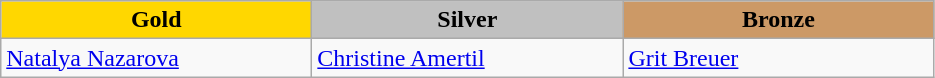<table class="wikitable" style="text-align:left">
<tr align="center">
<td width=200 bgcolor=gold><strong>Gold</strong></td>
<td width=200 bgcolor=silver><strong>Silver</strong></td>
<td width=200 bgcolor=CC9966><strong>Bronze</strong></td>
</tr>
<tr>
<td><a href='#'>Natalya Nazarova</a><br><em></em></td>
<td><a href='#'>Christine Amertil</a><br><em></em></td>
<td><a href='#'>Grit Breuer</a><br><em></em></td>
</tr>
</table>
